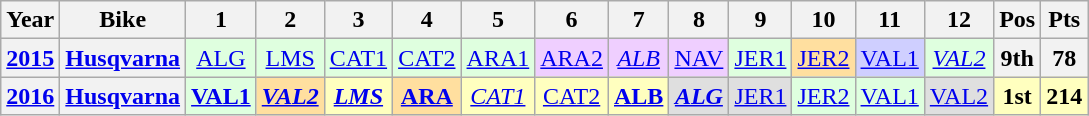<table class="wikitable" style="text-align:center">
<tr>
<th>Year</th>
<th>Bike</th>
<th>1</th>
<th>2</th>
<th>3</th>
<th>4</th>
<th>5</th>
<th>6</th>
<th>7</th>
<th>8</th>
<th>9</th>
<th>10</th>
<th>11</th>
<th>12</th>
<th>Pos</th>
<th>Pts</th>
</tr>
<tr>
<th><a href='#'>2015</a></th>
<th><a href='#'>Husqvarna</a></th>
<td style="background:#DFFFDF;"><a href='#'>ALG</a><br></td>
<td style="background:#DFFFDF;"><a href='#'>LMS</a><br></td>
<td style="background:#DFFFDF;"><a href='#'>CAT1</a><br></td>
<td style="background:#DFFFDF;"><a href='#'>CAT2</a><br></td>
<td style="background:#DFFFDF;"><a href='#'>ARA1</a><br></td>
<td style="background:#EFCFFF;"><a href='#'>ARA2</a><br></td>
<td style="background:#EFCFFF;"><em><a href='#'>ALB</a></em><br></td>
<td style="background:#EFCFFF;"><a href='#'>NAV</a><br></td>
<td style="background:#DFFFDF;"><a href='#'>JER1</a><br></td>
<td style="background:#FFDF9F;"><a href='#'>JER2</a><br></td>
<td style="background:#CFCFFF;"><a href='#'>VAL1</a><br></td>
<td style="background:#DFFFDF;"><em><a href='#'>VAL2</a></em><br></td>
<th>9th</th>
<th>78</th>
</tr>
<tr>
<th><a href='#'>2016</a></th>
<th><a href='#'>Husqvarna</a></th>
<td style="background:#dfffdf;"><strong><a href='#'>VAL1</a></strong><br></td>
<td style="background:#ffdf9f;"><strong><em><a href='#'>VAL2</a></em></strong><br></td>
<td style="background:#ffffbf;"><strong><em><a href='#'>LMS</a></em></strong><br></td>
<td style="background:#ffdf9f;"><strong><a href='#'>ARA</a></strong><br></td>
<td style="background:#ffffbf;"><em><a href='#'>CAT1</a></em><br></td>
<td style="background:#ffffbf;"><a href='#'>CAT2</a><br></td>
<td style="background:#ffffbf;"><strong><a href='#'>ALB</a></strong><br></td>
<td style="background:#dfdfdf;"><strong><em><a href='#'>ALG</a></em></strong><br></td>
<td style="background:#dfdfdf;"><a href='#'>JER1</a><br></td>
<td style="background:#dfffdf;"><a href='#'>JER2</a><br></td>
<td style="background:#dfffdf;"><a href='#'>VAL1</a><br></td>
<td style="background:#dfdfdf;"><a href='#'>VAL2</a><br></td>
<th style="background:#FFFFBF;">1st</th>
<th style="background:#FFFFBF;">214</th>
</tr>
</table>
